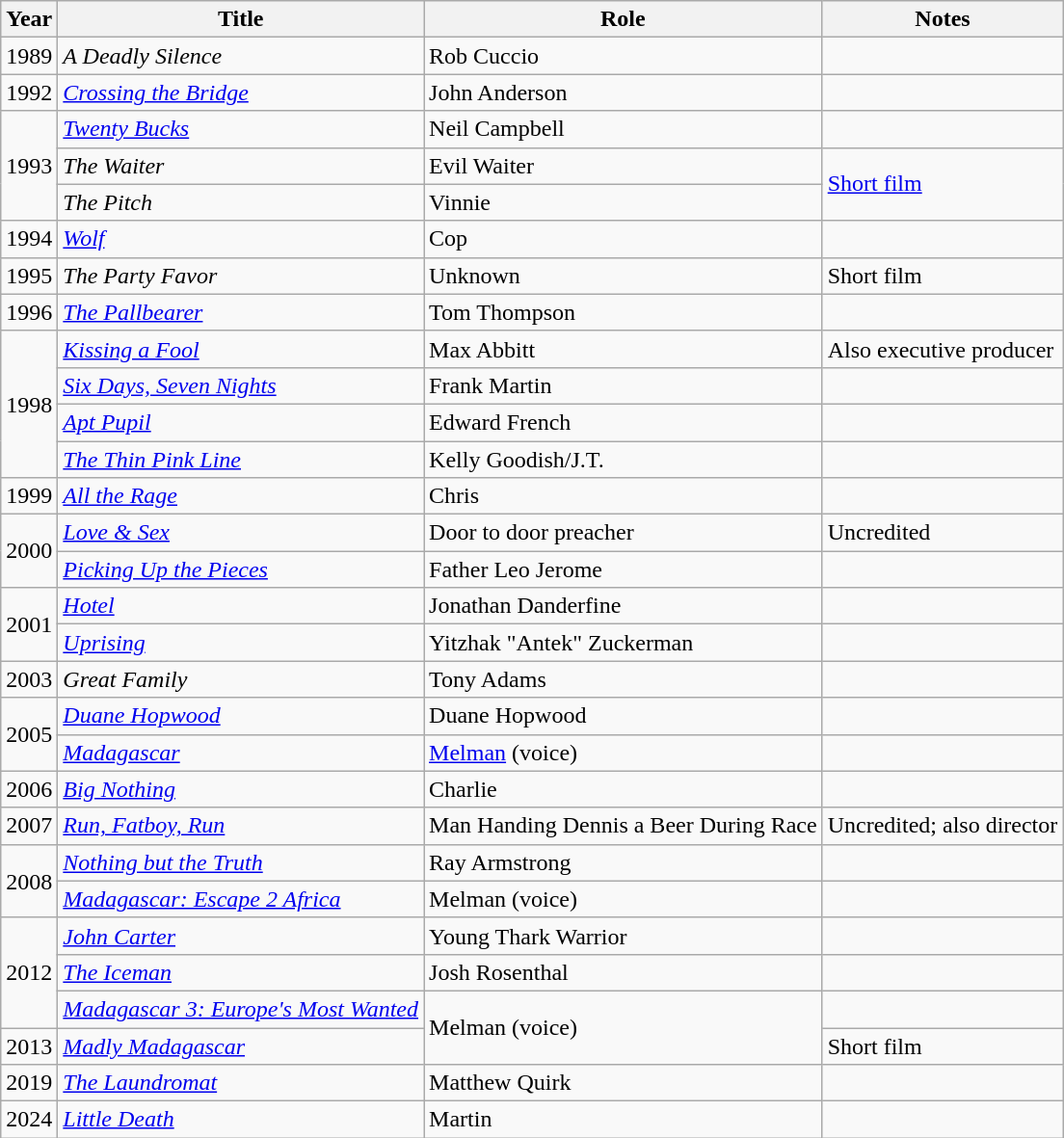<table class="wikitable sortable">
<tr>
<th>Year</th>
<th>Title</th>
<th>Role</th>
<th>Notes</th>
</tr>
<tr>
<td>1989</td>
<td><em>A Deadly Silence</em></td>
<td>Rob Cuccio</td>
<td></td>
</tr>
<tr>
<td>1992</td>
<td><em><a href='#'>Crossing the Bridge</a></em></td>
<td>John Anderson</td>
<td></td>
</tr>
<tr>
<td rowspan="3">1993</td>
<td><em><a href='#'>Twenty Bucks</a></em></td>
<td>Neil Campbell</td>
<td></td>
</tr>
<tr>
<td><em>The Waiter</em></td>
<td>Evil Waiter</td>
<td rowspan="2"><a href='#'>Short film</a></td>
</tr>
<tr>
<td><em>The Pitch</em></td>
<td>Vinnie</td>
</tr>
<tr>
<td>1994</td>
<td><em><a href='#'>Wolf</a></em></td>
<td>Cop</td>
<td></td>
</tr>
<tr>
<td>1995</td>
<td><em>The Party Favor</em></td>
<td>Unknown</td>
<td>Short film</td>
</tr>
<tr>
<td>1996</td>
<td><em><a href='#'>The Pallbearer</a></em></td>
<td>Tom Thompson</td>
<td></td>
</tr>
<tr>
<td rowspan="4">1998</td>
<td><em><a href='#'>Kissing a Fool</a></em></td>
<td>Max Abbitt</td>
<td>Also executive producer</td>
</tr>
<tr>
<td><em><a href='#'>Six Days, Seven Nights</a></em></td>
<td>Frank Martin</td>
<td></td>
</tr>
<tr>
<td><em><a href='#'>Apt Pupil</a></em></td>
<td>Edward French</td>
<td></td>
</tr>
<tr>
<td><em><a href='#'>The Thin Pink Line</a></em></td>
<td>Kelly Goodish/J.T.</td>
<td></td>
</tr>
<tr>
<td>1999</td>
<td><em><a href='#'>All the Rage</a></em></td>
<td>Chris</td>
<td></td>
</tr>
<tr>
<td rowspan="2">2000</td>
<td><em><a href='#'>Love & Sex</a></em></td>
<td>Door to door preacher</td>
<td>Uncredited</td>
</tr>
<tr>
<td><em><a href='#'>Picking Up the Pieces</a></em></td>
<td>Father Leo Jerome</td>
<td></td>
</tr>
<tr>
<td rowspan="2">2001</td>
<td><em><a href='#'>Hotel</a></em></td>
<td>Jonathan Danderfine</td>
<td></td>
</tr>
<tr>
<td><em><a href='#'>Uprising</a></em></td>
<td>Yitzhak "Antek" Zuckerman</td>
<td></td>
</tr>
<tr>
<td>2003</td>
<td><em>Great Family</em></td>
<td>Tony Adams</td>
<td></td>
</tr>
<tr>
<td rowspan="2">2005</td>
<td><em><a href='#'>Duane Hopwood</a></em></td>
<td>Duane Hopwood</td>
<td></td>
</tr>
<tr>
<td><em><a href='#'>Madagascar</a></em></td>
<td><a href='#'>Melman</a> (voice)</td>
<td></td>
</tr>
<tr>
<td>2006</td>
<td><em><a href='#'>Big Nothing</a></em></td>
<td>Charlie</td>
<td></td>
</tr>
<tr>
<td>2007</td>
<td><em><a href='#'>Run, Fatboy, Run</a></em></td>
<td>Man Handing Dennis a Beer During Race</td>
<td>Uncredited; also director</td>
</tr>
<tr>
<td rowspan="2">2008</td>
<td><em><a href='#'>Nothing but the Truth</a></em></td>
<td>Ray Armstrong</td>
<td></td>
</tr>
<tr>
<td><em><a href='#'>Madagascar: Escape 2 Africa</a></em></td>
<td>Melman (voice)</td>
<td></td>
</tr>
<tr>
<td rowspan="3">2012</td>
<td><em><a href='#'>John Carter</a></em></td>
<td>Young Thark Warrior</td>
<td></td>
</tr>
<tr>
<td><em><a href='#'>The Iceman</a></em></td>
<td>Josh Rosenthal</td>
<td></td>
</tr>
<tr>
<td><em><a href='#'>Madagascar 3: Europe's Most Wanted</a></em></td>
<td rowspan="2">Melman (voice)</td>
<td></td>
</tr>
<tr>
<td>2013</td>
<td><em><a href='#'>Madly Madagascar</a></em></td>
<td>Short film</td>
</tr>
<tr>
<td>2019</td>
<td><em><a href='#'>The Laundromat</a></em></td>
<td>Matthew Quirk</td>
<td></td>
</tr>
<tr>
<td>2024</td>
<td><em><a href='#'>Little Death</a></em></td>
<td>Martin</td>
<td></td>
</tr>
</table>
